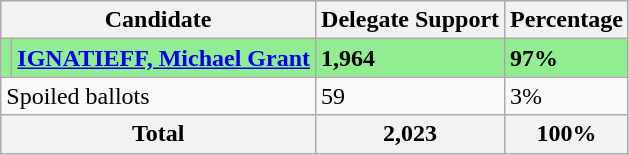<table class="wikitable">
<tr>
<th colspan="2">Candidate</th>
<th>Delegate Support</th>
<th>Percentage</th>
</tr>
<tr style="background:lightgreen;">
<td></td>
<td><strong><a href='#'>IGNATIEFF, Michael Grant</a></strong></td>
<td><strong>1,964</strong></td>
<td><strong>97%</strong></td>
</tr>
<tr>
<td colspan="2">Spoiled ballots</td>
<td>59</td>
<td>3%</td>
</tr>
<tr>
<th colspan="2">Total</th>
<th>2,023</th>
<th>100%</th>
</tr>
</table>
